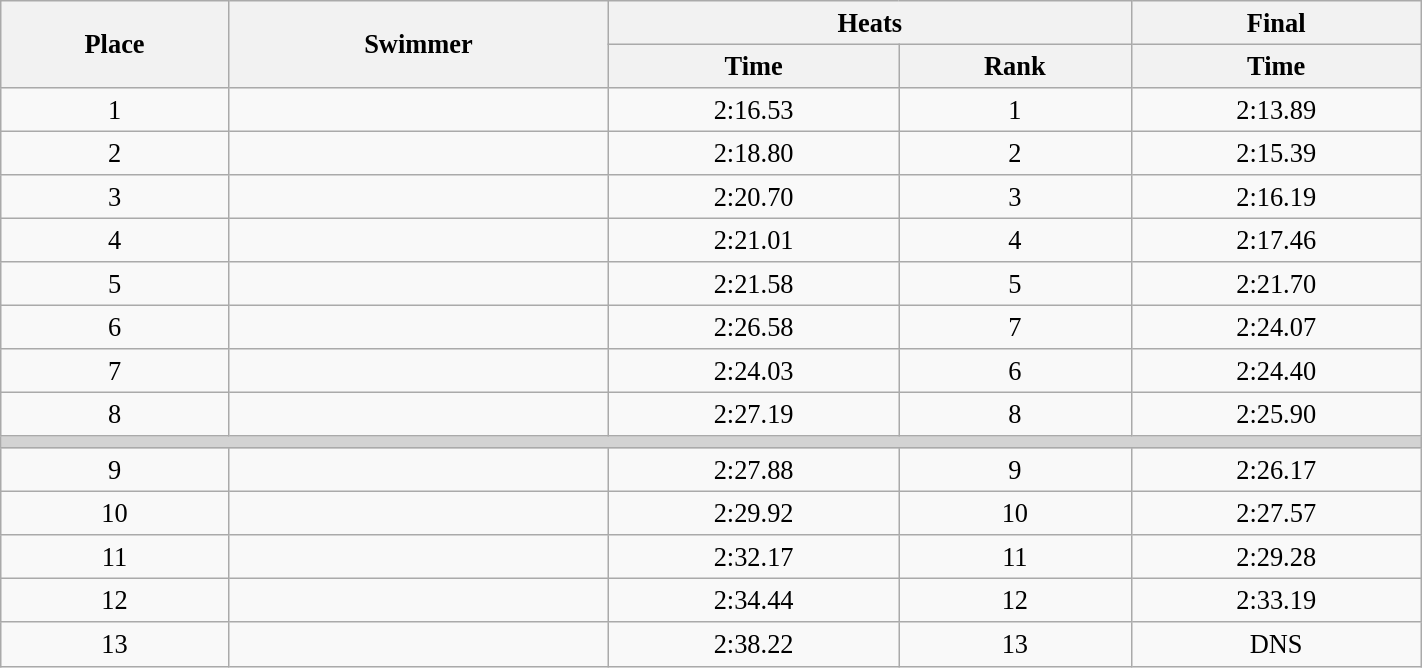<table class="wikitable" style=" text-align:center; font-size:110%;" width="75%">
<tr>
<th rowspan="2">Place</th>
<th rowspan="2">Swimmer</th>
<th colspan="2">Heats</th>
<th>Final</th>
</tr>
<tr>
<th>Time</th>
<th>Rank</th>
<th>Time</th>
</tr>
<tr>
<td>1</td>
<td align="left"></td>
<td>2:16.53</td>
<td>1</td>
<td>2:13.89</td>
</tr>
<tr>
<td>2</td>
<td align=left></td>
<td>2:18.80</td>
<td>2</td>
<td>2:15.39</td>
</tr>
<tr>
<td>3</td>
<td align=left></td>
<td>2:20.70</td>
<td>3</td>
<td>2:16.19</td>
</tr>
<tr>
<td>4</td>
<td align=left></td>
<td>2:21.01</td>
<td>4</td>
<td>2:17.46</td>
</tr>
<tr>
<td>5</td>
<td align=left></td>
<td>2:21.58</td>
<td>5</td>
<td>2:21.70</td>
</tr>
<tr>
<td>6</td>
<td align=left></td>
<td>2:26.58</td>
<td>7</td>
<td>2:24.07</td>
</tr>
<tr>
<td>7</td>
<td align=left></td>
<td>2:24.03</td>
<td>6</td>
<td>2:24.40</td>
</tr>
<tr>
<td>8</td>
<td align=left></td>
<td>2:27.19</td>
<td>8</td>
<td>2:25.90</td>
</tr>
<tr>
<td colspan=5 bgcolor=lightgray></td>
</tr>
<tr>
<td>9</td>
<td align="left"></td>
<td>2:27.88</td>
<td>9</td>
<td>2:26.17</td>
</tr>
<tr>
<td>10</td>
<td align="left"></td>
<td>2:29.92</td>
<td>10</td>
<td>2:27.57</td>
</tr>
<tr>
<td>11</td>
<td align="left"></td>
<td>2:32.17</td>
<td>11</td>
<td>2:29.28</td>
</tr>
<tr>
<td>12</td>
<td align="left"></td>
<td>2:34.44</td>
<td>12</td>
<td>2:33.19</td>
</tr>
<tr>
<td>13</td>
<td align="left"></td>
<td>2:38.22</td>
<td>13</td>
<td>DNS</td>
</tr>
</table>
